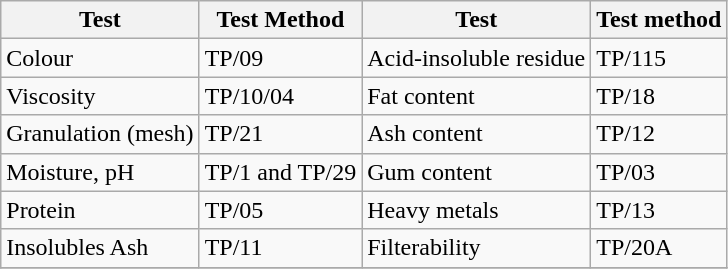<table class="wikitable">
<tr>
<th>Test</th>
<th>Test Method</th>
<th>Test</th>
<th>Test method</th>
</tr>
<tr>
<td>Colour</td>
<td>TP/09</td>
<td>Acid-insoluble residue</td>
<td>TP/115</td>
</tr>
<tr>
<td>Viscosity</td>
<td>TP/10/04</td>
<td>Fat content</td>
<td>TP/18</td>
</tr>
<tr>
<td>Granulation (mesh)</td>
<td>TP/21</td>
<td>Ash content</td>
<td>TP/12</td>
</tr>
<tr>
<td>Moisture, pH</td>
<td>TP/1 and TP/29</td>
<td>Gum content</td>
<td>TP/03</td>
</tr>
<tr>
<td>Protein</td>
<td>TP/05</td>
<td>Heavy metals</td>
<td>TP/13</td>
</tr>
<tr>
<td>Insolubles Ash</td>
<td>TP/11</td>
<td>Filterability</td>
<td>TP/20A</td>
</tr>
<tr>
</tr>
</table>
